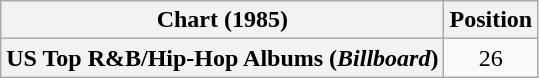<table class="wikitable plainrowheaders" style="text-align:center">
<tr>
<th scope="col">Chart (1985)</th>
<th scope="col">Position</th>
</tr>
<tr>
<th scope="row">US Top R&B/Hip-Hop Albums (<em>Billboard</em>)</th>
<td>26</td>
</tr>
</table>
